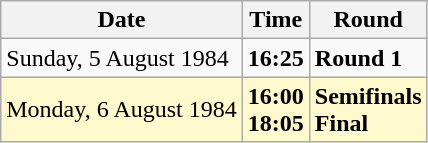<table class="wikitable">
<tr>
<th>Date</th>
<th>Time</th>
<th>Round</th>
</tr>
<tr>
<td>Sunday, 5 August 1984</td>
<td><strong>16:25</strong></td>
<td><strong>Round 1</strong></td>
</tr>
<tr style=background:lemonchiffon>
<td>Monday, 6 August 1984</td>
<td><strong>16:00</strong><br><strong>18:05</strong></td>
<td><strong>Semifinals</strong><br><strong>Final</strong></td>
</tr>
</table>
